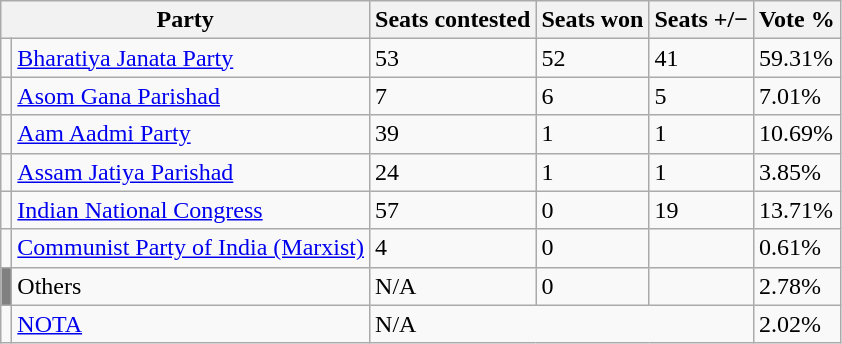<table class="sortable wikitable">
<tr>
<th colspan="2">Party</th>
<th><strong>Seats contested</strong></th>
<th>Seats won</th>
<th><strong>Seats +/−</strong></th>
<th>Vote %</th>
</tr>
<tr>
<td></td>
<td><a href='#'>Bharatiya Janata Party</a></td>
<td>53</td>
<td>52</td>
<td>41</td>
<td>59.31%</td>
</tr>
<tr>
<td></td>
<td><a href='#'>Asom Gana Parishad</a></td>
<td>7</td>
<td>6</td>
<td>5</td>
<td>7.01%</td>
</tr>
<tr>
<td></td>
<td><a href='#'>Aam Aadmi Party</a></td>
<td>39</td>
<td>1</td>
<td>1</td>
<td>10.69%</td>
</tr>
<tr>
<td></td>
<td><a href='#'>Assam Jatiya Parishad</a></td>
<td>24</td>
<td>1</td>
<td>1</td>
<td>3.85%</td>
</tr>
<tr>
<td></td>
<td><a href='#'>Indian National Congress</a></td>
<td>57</td>
<td>0</td>
<td>19</td>
<td>13.71%</td>
</tr>
<tr>
<td></td>
<td><a href='#'>Communist Party of India (Marxist)</a></td>
<td>4</td>
<td>0</td>
<td></td>
<td>0.61%</td>
</tr>
<tr>
<td bgcolor="grey"></td>
<td>Others</td>
<td>N/A</td>
<td>0</td>
<td></td>
<td>2.78%</td>
</tr>
<tr>
<td></td>
<td><a href='#'>NOTA</a></td>
<td colspan="3">N/A</td>
<td>2.02%</td>
</tr>
</table>
